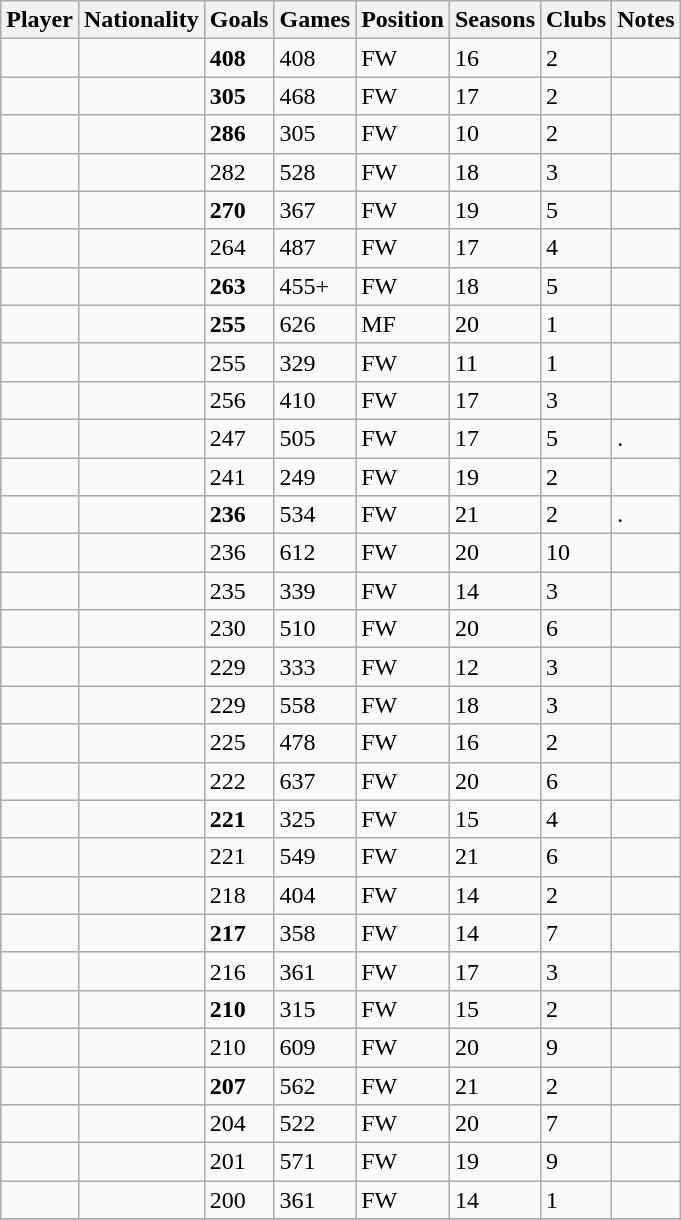<table class="wikitable sortable">
<tr>
<th>Player</th>
<th>Nationality</th>
<th>Goals</th>
<th>Games</th>
<th>Position</th>
<th>Seasons</th>
<th>Clubs</th>
<th class="unsortable">Notes</th>
</tr>
<tr>
<td></td>
<td></td>
<td><strong>408</strong></td>
<td>408</td>
<td>FW</td>
<td>16</td>
<td>2</td>
<td></td>
</tr>
<tr>
<td></td>
<td></td>
<td><strong>305</strong></td>
<td>468</td>
<td>FW</td>
<td>17</td>
<td>2</td>
<td></td>
</tr>
<tr>
<td></td>
<td></td>
<td><strong>286</strong></td>
<td>305</td>
<td>FW</td>
<td>10</td>
<td>2</td>
<td></td>
</tr>
<tr>
<td></td>
<td></td>
<td>282</td>
<td>528</td>
<td>FW</td>
<td>18</td>
<td>3</td>
<td></td>
</tr>
<tr>
<td></td>
<td></td>
<td><strong>270</strong></td>
<td>367</td>
<td>FW</td>
<td>19</td>
<td>5</td>
<td></td>
</tr>
<tr>
<td></td>
<td></td>
<td>264</td>
<td>487</td>
<td>FW</td>
<td>17</td>
<td>4</td>
<td></td>
</tr>
<tr>
<td></td>
<td></td>
<td><strong>263</strong></td>
<td>455+</td>
<td>FW</td>
<td>18</td>
<td>5</td>
<td></td>
</tr>
<tr>
<td></td>
<td></td>
<td><strong>255</strong></td>
<td>626</td>
<td>MF</td>
<td>20</td>
<td>1</td>
<td></td>
</tr>
<tr>
<td></td>
<td></td>
<td>255</td>
<td>329</td>
<td>FW</td>
<td>11</td>
<td>1</td>
<td></td>
</tr>
<tr>
<td></td>
<td></td>
<td>256</td>
<td>410</td>
<td>FW</td>
<td>17</td>
<td>3</td>
<td></td>
</tr>
<tr>
<td></td>
<td></td>
<td>247</td>
<td>505</td>
<td>FW</td>
<td>17</td>
<td>5</td>
<td>.</td>
</tr>
<tr>
<td></td>
<td></td>
<td>241</td>
<td>249</td>
<td>FW</td>
<td>19</td>
<td>2</td>
<td></td>
</tr>
<tr>
<td></td>
<td></td>
<td><strong>236</strong></td>
<td>534</td>
<td>FW</td>
<td>21</td>
<td>2</td>
<td>.</td>
</tr>
<tr>
<td></td>
<td><small></small></td>
<td>236</td>
<td>612</td>
<td>FW</td>
<td>20</td>
<td>10</td>
<td></td>
</tr>
<tr>
<td></td>
<td></td>
<td>235</td>
<td>339</td>
<td>FW</td>
<td>14</td>
<td>3</td>
<td></td>
</tr>
<tr>
<td></td>
<td></td>
<td>230</td>
<td>510</td>
<td>FW</td>
<td>20</td>
<td>6</td>
<td></td>
</tr>
<tr>
<td></td>
<td></td>
<td>229</td>
<td>333</td>
<td>FW</td>
<td>12</td>
<td>3</td>
<td></td>
</tr>
<tr>
<td></td>
<td></td>
<td>229</td>
<td>558</td>
<td>FW</td>
<td>18</td>
<td>3</td>
<td></td>
</tr>
<tr>
<td></td>
<td></td>
<td>225</td>
<td>478</td>
<td>FW</td>
<td>16</td>
<td>2</td>
<td></td>
</tr>
<tr>
<td></td>
<td></td>
<td>222</td>
<td>637</td>
<td>FW</td>
<td>20</td>
<td>6</td>
<td></td>
</tr>
<tr>
<td></td>
<td></td>
<td><strong>221</strong></td>
<td>325</td>
<td>FW</td>
<td>15</td>
<td>4</td>
<td></td>
</tr>
<tr>
<td></td>
<td></td>
<td>221</td>
<td>549</td>
<td>FW</td>
<td>21</td>
<td>6</td>
<td></td>
</tr>
<tr>
<td></td>
<td></td>
<td>218</td>
<td>404</td>
<td>FW</td>
<td>14</td>
<td>2</td>
<td></td>
</tr>
<tr>
<td></td>
<td></td>
<td><strong>217</strong></td>
<td>358</td>
<td>FW</td>
<td>14</td>
<td>7</td>
<td></td>
</tr>
<tr>
<td></td>
<td></td>
<td>216</td>
<td>361</td>
<td>FW</td>
<td>17</td>
<td>3</td>
<td></td>
</tr>
<tr>
<td></td>
<td></td>
<td><strong>210</strong></td>
<td>315</td>
<td>FW</td>
<td>15</td>
<td>2</td>
<td></td>
</tr>
<tr>
<td></td>
<td></td>
<td>210</td>
<td>609</td>
<td>FW</td>
<td>20</td>
<td>9</td>
<td></td>
</tr>
<tr>
<td></td>
<td></td>
<td><strong>207</strong></td>
<td>562</td>
<td>FW</td>
<td>21</td>
<td>2</td>
<td></td>
</tr>
<tr>
<td></td>
<td><small></small></td>
<td>204</td>
<td>522</td>
<td>FW</td>
<td>20</td>
<td>7</td>
<td></td>
</tr>
<tr>
<td></td>
<td></td>
<td>201</td>
<td>571</td>
<td>FW</td>
<td>19</td>
<td>9</td>
<td></td>
</tr>
<tr>
<td></td>
<td></td>
<td>200</td>
<td>361</td>
<td>FW</td>
<td>14</td>
<td>1</td>
<td></td>
</tr>
<tr>
</tr>
</table>
